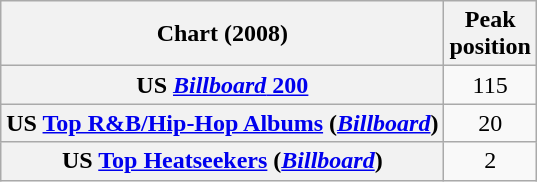<table class="wikitable sortable plainrowheaders" style="text-align:center;">
<tr>
<th scope="col">Chart (2008)</th>
<th scope="col">Peak<br>position</th>
</tr>
<tr>
<th scope="row">US <a href='#'><em>Billboard</em> 200</a></th>
<td>115</td>
</tr>
<tr>
<th scope="row">US <a href='#'>Top R&B/Hip-Hop Albums</a> (<em><a href='#'>Billboard</a></em>)</th>
<td>20</td>
</tr>
<tr>
<th scope="row">US <a href='#'>Top Heatseekers</a> (<em><a href='#'>Billboard</a></em>)</th>
<td>2</td>
</tr>
</table>
